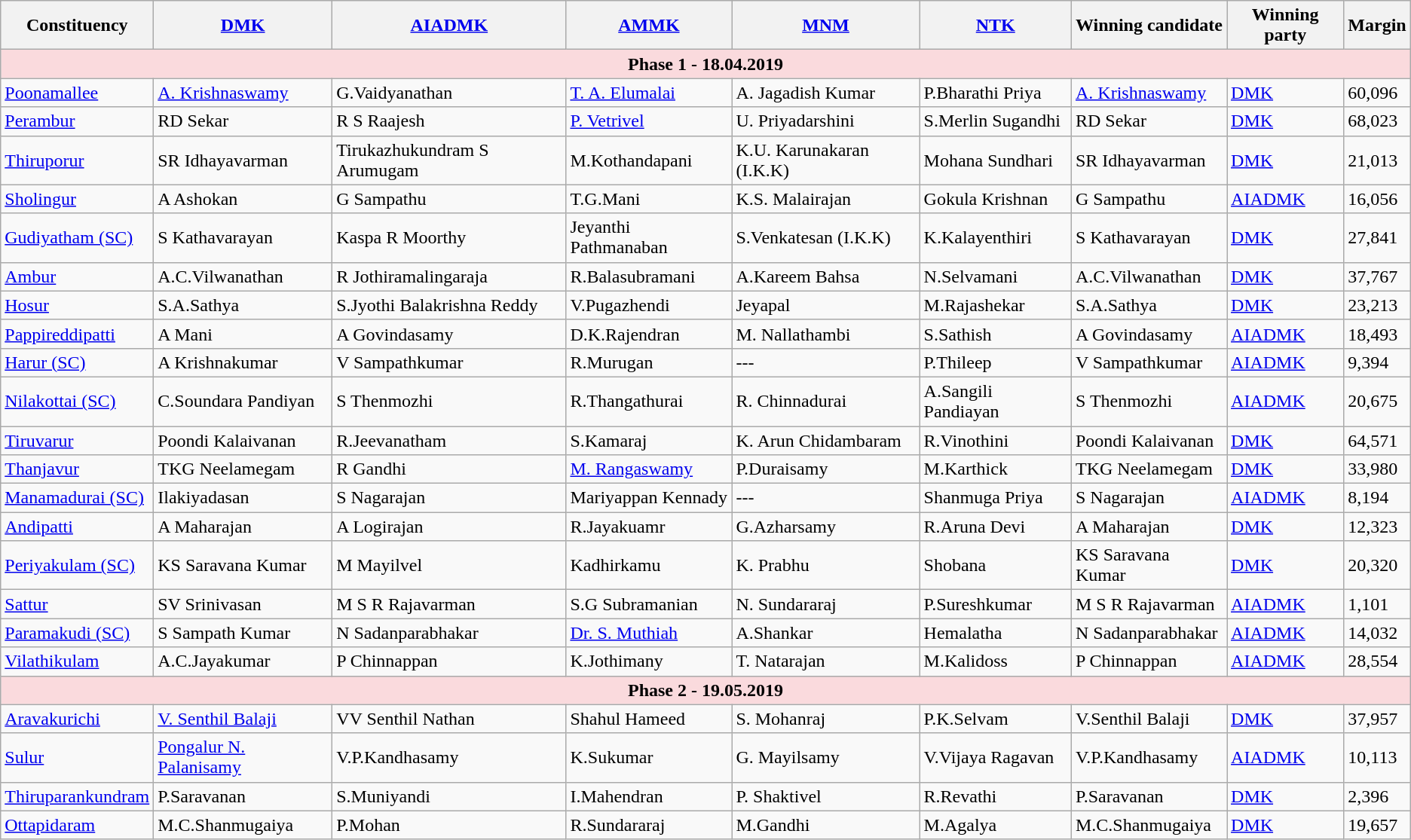<table class="wikitable sortable">
<tr>
<th>Constituency</th>
<th><a href='#'>DMK</a></th>
<th><a href='#'>AIADMK</a></th>
<th><a href='#'>AMMK</a></th>
<th><a href='#'>MNM</a></th>
<th><a href='#'>NTK</a></th>
<th>Winning candidate</th>
<th>Winning party</th>
<th>Margin</th>
</tr>
<tr>
<td colspan="12" style="text-align: center; background-color:#fadadd"><strong>Phase 1 - 18.04.2019</strong></td>
</tr>
<tr>
<td><a href='#'>Poonamallee</a></td>
<td><a href='#'>A. Krishnaswamy</a></td>
<td>G.Vaidyanathan</td>
<td><a href='#'>T. A. Elumalai</a></td>
<td>A. Jagadish Kumar</td>
<td>P.Bharathi Priya</td>
<td><a href='#'>A. Krishnaswamy</a></td>
<td><a href='#'>DMK</a></td>
<td>60,096</td>
</tr>
<tr>
<td><a href='#'>Perambur</a></td>
<td>RD Sekar</td>
<td>R S Raajesh</td>
<td><a href='#'>P. Vetrivel</a></td>
<td>U. Priyadarshini</td>
<td>S.Merlin Sugandhi</td>
<td>RD Sekar</td>
<td><a href='#'>DMK</a></td>
<td>68,023</td>
</tr>
<tr>
<td><a href='#'>Thiruporur</a></td>
<td>SR Idhayavarman</td>
<td>Tirukazhukundram S Arumugam</td>
<td>M.Kothandapani</td>
<td>K.U. Karunakaran (I.K.K)</td>
<td>Mohana Sundhari</td>
<td>SR Idhayavarman</td>
<td><a href='#'>DMK</a></td>
<td>21,013</td>
</tr>
<tr>
<td><a href='#'>Sholingur</a></td>
<td>A Ashokan</td>
<td>G Sampathu</td>
<td>T.G.Mani</td>
<td>K.S. Malairajan</td>
<td>Gokula Krishnan</td>
<td>G Sampathu</td>
<td><a href='#'>AIADMK</a></td>
<td>16,056</td>
</tr>
<tr>
<td><a href='#'>Gudiyatham (SC)</a></td>
<td>S Kathavarayan</td>
<td>Kaspa R Moorthy</td>
<td>Jeyanthi Pathmanaban</td>
<td>S.Venkatesan (I.K.K)</td>
<td>K.Kalayenthiri</td>
<td>S Kathavarayan</td>
<td><a href='#'>DMK</a></td>
<td>27,841</td>
</tr>
<tr>
<td><a href='#'>Ambur</a></td>
<td>A.C.Vilwanathan</td>
<td>R Jothiramalingaraja</td>
<td>R.Balasubramani</td>
<td>A.Kareem Bahsa</td>
<td>N.Selvamani</td>
<td>A.C.Vilwanathan</td>
<td><a href='#'>DMK</a></td>
<td>37,767</td>
</tr>
<tr>
<td><a href='#'>Hosur</a></td>
<td>S.A.Sathya</td>
<td>S.Jyothi Balakrishna Reddy</td>
<td>V.Pugazhendi</td>
<td>Jeyapal</td>
<td>M.Rajashekar</td>
<td>S.A.Sathya</td>
<td><a href='#'>DMK</a></td>
<td>23,213</td>
</tr>
<tr>
<td><a href='#'>Pappireddipatti</a></td>
<td>A Mani</td>
<td>A Govindasamy</td>
<td>D.K.Rajendran</td>
<td>M. Nallathambi</td>
<td>S.Sathish</td>
<td>A Govindasamy</td>
<td><a href='#'>AIADMK</a></td>
<td>18,493</td>
</tr>
<tr>
<td><a href='#'>Harur (SC)</a></td>
<td>A Krishnakumar</td>
<td>V Sampathkumar</td>
<td>R.Murugan</td>
<td>---</td>
<td>P.Thileep</td>
<td>V Sampathkumar</td>
<td><a href='#'>AIADMK</a></td>
<td>9,394</td>
</tr>
<tr>
<td><a href='#'>Nilakottai (SC)</a></td>
<td>C.Soundara Pandiyan</td>
<td>S Thenmozhi</td>
<td>R.Thangathurai</td>
<td>R. Chinnadurai</td>
<td>A.Sangili Pandiayan</td>
<td>S Thenmozhi</td>
<td><a href='#'>AIADMK</a></td>
<td>20,675</td>
</tr>
<tr>
<td><a href='#'>Tiruvarur</a></td>
<td>Poondi Kalaivanan</td>
<td>R.Jeevanatham</td>
<td>S.Kamaraj</td>
<td>K. Arun Chidambaram</td>
<td>R.Vinothini</td>
<td>Poondi Kalaivanan</td>
<td><a href='#'>DMK</a></td>
<td>64,571</td>
</tr>
<tr>
<td><a href='#'>Thanjavur</a></td>
<td>TKG Neelamegam</td>
<td>R Gandhi</td>
<td><a href='#'>M. Rangaswamy</a></td>
<td>P.Duraisamy</td>
<td>M.Karthick</td>
<td>TKG Neelamegam</td>
<td><a href='#'>DMK</a></td>
<td>33,980</td>
</tr>
<tr>
<td><a href='#'>Manamadurai (SC)</a></td>
<td>Ilakiyadasan</td>
<td>S Nagarajan</td>
<td>Mariyappan Kennady</td>
<td>---</td>
<td>Shanmuga Priya</td>
<td>S Nagarajan</td>
<td><a href='#'>AIADMK</a></td>
<td>8,194</td>
</tr>
<tr>
<td><a href='#'>Andipatti</a></td>
<td>A Maharajan</td>
<td>A Logirajan</td>
<td>R.Jayakuamr</td>
<td>G.Azharsamy</td>
<td>R.Aruna Devi</td>
<td>A Maharajan</td>
<td><a href='#'>DMK</a></td>
<td>12,323</td>
</tr>
<tr>
<td><a href='#'>Periyakulam (SC)</a></td>
<td>KS Saravana Kumar</td>
<td>M Mayilvel</td>
<td>Kadhirkamu</td>
<td>K. Prabhu</td>
<td>Shobana</td>
<td>KS Saravana Kumar</td>
<td><a href='#'>DMK</a></td>
<td>20,320</td>
</tr>
<tr>
<td><a href='#'>Sattur</a></td>
<td>SV Srinivasan</td>
<td>M S R Rajavarman</td>
<td>S.G Subramanian</td>
<td>N. Sundararaj</td>
<td>P.Sureshkumar</td>
<td>M S R Rajavarman</td>
<td><a href='#'>AIADMK</a></td>
<td>1,101</td>
</tr>
<tr>
<td><a href='#'>Paramakudi (SC)</a></td>
<td>S Sampath Kumar</td>
<td>N Sadanparabhakar</td>
<td><a href='#'>Dr. S. Muthiah</a></td>
<td>A.Shankar</td>
<td>Hemalatha</td>
<td>N Sadanparabhakar</td>
<td><a href='#'>AIADMK</a></td>
<td>14,032</td>
</tr>
<tr>
<td><a href='#'>Vilathikulam</a></td>
<td>A.C.Jayakumar</td>
<td>P Chinnappan</td>
<td>K.Jothimany</td>
<td>T. Natarajan</td>
<td>M.Kalidoss</td>
<td>P Chinnappan</td>
<td><a href='#'>AIADMK</a></td>
<td>28,554</td>
</tr>
<tr>
<td colspan="12" style="text-align: center; background-color:#fadadd"><strong>Phase 2 - 19.05.2019</strong></td>
</tr>
<tr>
<td><a href='#'>Aravakurichi</a></td>
<td><a href='#'>V. Senthil Balaji</a></td>
<td>VV Senthil Nathan</td>
<td>Shahul Hameed</td>
<td>S. Mohanraj</td>
<td>P.K.Selvam</td>
<td>V.Senthil Balaji</td>
<td><a href='#'>DMK</a></td>
<td>37,957</td>
</tr>
<tr>
<td><a href='#'>Sulur</a></td>
<td><a href='#'>Pongalur N. Palanisamy</a></td>
<td>V.P.Kandhasamy</td>
<td>K.Sukumar</td>
<td>G. Mayilsamy</td>
<td>V.Vijaya Ragavan</td>
<td>V.P.Kandhasamy</td>
<td><a href='#'>AIADMK</a></td>
<td>10,113</td>
</tr>
<tr>
<td><a href='#'>Thiruparankundram</a></td>
<td>P.Saravanan</td>
<td>S.Muniyandi</td>
<td>I.Mahendran</td>
<td>P. Shaktivel</td>
<td>R.Revathi</td>
<td>P.Saravanan</td>
<td><a href='#'>DMK</a></td>
<td>2,396</td>
</tr>
<tr>
<td><a href='#'>Ottapidaram</a></td>
<td>M.C.Shanmugaiya</td>
<td>P.Mohan</td>
<td>R.Sundararaj</td>
<td>M.Gandhi</td>
<td>M.Agalya</td>
<td>M.C.Shanmugaiya</td>
<td><a href='#'>DMK</a></td>
<td>19,657</td>
</tr>
</table>
